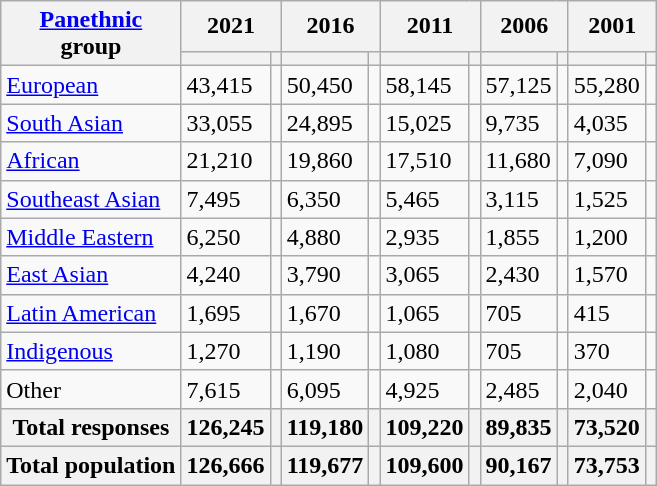<table class="wikitable collapsible sortable">
<tr>
<th rowspan="2"><a href='#'>Panethnic</a><br>group</th>
<th colspan="2">2021</th>
<th colspan="2">2016</th>
<th colspan="2">2011</th>
<th colspan="2">2006</th>
<th colspan="2">2001</th>
</tr>
<tr>
<th><a href='#'></a></th>
<th></th>
<th></th>
<th></th>
<th></th>
<th></th>
<th></th>
<th></th>
<th></th>
<th></th>
</tr>
<tr>
<td><a href='#'>European</a></td>
<td>43,415</td>
<td></td>
<td>50,450</td>
<td></td>
<td>58,145</td>
<td></td>
<td>57,125</td>
<td></td>
<td>55,280</td>
<td></td>
</tr>
<tr>
<td><a href='#'>South Asian</a></td>
<td>33,055</td>
<td></td>
<td>24,895</td>
<td></td>
<td>15,025</td>
<td></td>
<td>9,735</td>
<td></td>
<td>4,035</td>
<td></td>
</tr>
<tr>
<td><a href='#'>African</a></td>
<td>21,210</td>
<td></td>
<td>19,860</td>
<td></td>
<td>17,510</td>
<td></td>
<td>11,680</td>
<td></td>
<td>7,090</td>
<td></td>
</tr>
<tr>
<td><a href='#'>Southeast Asian</a></td>
<td>7,495</td>
<td></td>
<td>6,350</td>
<td></td>
<td>5,465</td>
<td></td>
<td>3,115</td>
<td></td>
<td>1,525</td>
<td></td>
</tr>
<tr>
<td><a href='#'>Middle Eastern</a></td>
<td>6,250</td>
<td></td>
<td>4,880</td>
<td></td>
<td>2,935</td>
<td></td>
<td>1,855</td>
<td></td>
<td>1,200</td>
<td></td>
</tr>
<tr>
<td><a href='#'>East Asian</a></td>
<td>4,240</td>
<td></td>
<td>3,790</td>
<td></td>
<td>3,065</td>
<td></td>
<td>2,430</td>
<td></td>
<td>1,570</td>
<td></td>
</tr>
<tr>
<td><a href='#'>Latin American</a></td>
<td>1,695</td>
<td></td>
<td>1,670</td>
<td></td>
<td>1,065</td>
<td></td>
<td>705</td>
<td></td>
<td>415</td>
<td></td>
</tr>
<tr>
<td><a href='#'>Indigenous</a></td>
<td>1,270</td>
<td></td>
<td>1,190</td>
<td></td>
<td>1,080</td>
<td></td>
<td>705</td>
<td></td>
<td>370</td>
<td></td>
</tr>
<tr>
<td>Other</td>
<td>7,615</td>
<td></td>
<td>6,095</td>
<td></td>
<td>4,925</td>
<td></td>
<td>2,485</td>
<td></td>
<td>2,040</td>
<td></td>
</tr>
<tr>
<th>Total responses</th>
<th>126,245</th>
<th></th>
<th>119,180</th>
<th></th>
<th>109,220</th>
<th></th>
<th>89,835</th>
<th></th>
<th>73,520</th>
<th></th>
</tr>
<tr>
<th>Total population</th>
<th>126,666</th>
<th></th>
<th>119,677</th>
<th></th>
<th>109,600</th>
<th></th>
<th>90,167</th>
<th></th>
<th>73,753</th>
<th></th>
</tr>
</table>
